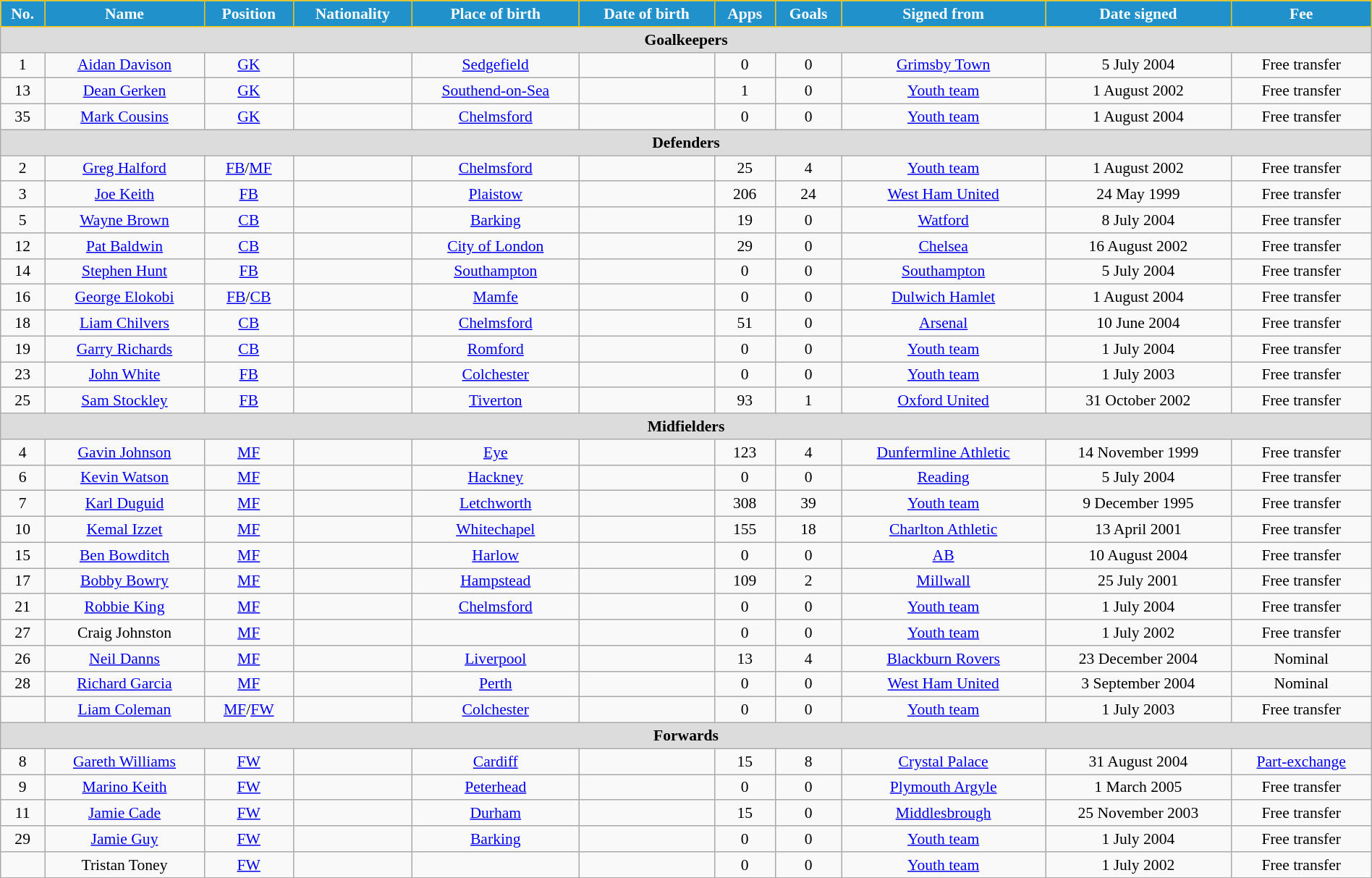<table class="wikitable" style="text-align:center; font-size:90%; width:100%;">
<tr>
<th style="background:#2191CC; color:white; border:1px solid #F7C408; text-align:center;">No.</th>
<th style="background:#2191CC; color:white; border:1px solid #F7C408; text-align:center;">Name</th>
<th style="background:#2191CC; color:white; border:1px solid #F7C408; text-align:center;">Position</th>
<th style="background:#2191CC; color:white; border:1px solid #F7C408; text-align:center;">Nationality</th>
<th style="background:#2191CC; color:white; border:1px solid #F7C408; text-align:center;">Place of birth</th>
<th style="background:#2191CC; color:white; border:1px solid #F7C408; text-align:center;">Date of birth</th>
<th style="background:#2191CC; color:white; border:1px solid #F7C408; text-align:center;">Apps</th>
<th style="background:#2191CC; color:white; border:1px solid #F7C408; text-align:center;">Goals</th>
<th style="background:#2191CC; color:white; border:1px solid #F7C408; text-align:center;">Signed from</th>
<th style="background:#2191CC; color:white; border:1px solid #F7C408; text-align:center;">Date signed</th>
<th style="background:#2191CC; color:white; border:1px solid #F7C408; text-align:center;">Fee</th>
</tr>
<tr>
<th colspan="13" style="background:#dcdcdc; text-align:center;">Goalkeepers</th>
</tr>
<tr>
<td>1</td>
<td><a href='#'>Aidan Davison</a></td>
<td><a href='#'>GK</a></td>
<td></td>
<td> <a href='#'>Sedgefield</a></td>
<td></td>
<td>0</td>
<td>0</td>
<td> <a href='#'>Grimsby Town</a></td>
<td>5 July 2004</td>
<td>Free transfer</td>
</tr>
<tr>
<td>13</td>
<td><a href='#'>Dean Gerken</a></td>
<td><a href='#'>GK</a></td>
<td></td>
<td><a href='#'>Southend-on-Sea</a></td>
<td></td>
<td>1</td>
<td>0</td>
<td><a href='#'>Youth team</a></td>
<td>1 August 2002</td>
<td>Free transfer</td>
</tr>
<tr>
<td>35</td>
<td><a href='#'>Mark Cousins</a></td>
<td><a href='#'>GK</a></td>
<td></td>
<td><a href='#'>Chelmsford</a></td>
<td></td>
<td>0</td>
<td>0</td>
<td><a href='#'>Youth team</a></td>
<td>1 August 2004</td>
<td>Free transfer</td>
</tr>
<tr>
<th colspan="13" style="background:#dcdcdc; text-align:center;">Defenders</th>
</tr>
<tr>
<td>2</td>
<td><a href='#'>Greg Halford</a></td>
<td><a href='#'>FB</a>/<a href='#'>MF</a></td>
<td></td>
<td><a href='#'>Chelmsford</a></td>
<td></td>
<td>25</td>
<td>4</td>
<td><a href='#'>Youth team</a></td>
<td>1 August 2002</td>
<td>Free transfer</td>
</tr>
<tr>
<td>3</td>
<td><a href='#'>Joe Keith</a></td>
<td><a href='#'>FB</a></td>
<td></td>
<td><a href='#'>Plaistow</a></td>
<td></td>
<td>206</td>
<td>24</td>
<td> <a href='#'>West Ham United</a></td>
<td>24 May 1999</td>
<td>Free transfer</td>
</tr>
<tr>
<td>5</td>
<td><a href='#'>Wayne Brown</a></td>
<td><a href='#'>CB</a></td>
<td></td>
<td><a href='#'>Barking</a></td>
<td></td>
<td>19</td>
<td>0</td>
<td> <a href='#'>Watford</a></td>
<td>8 July 2004</td>
<td>Free transfer</td>
</tr>
<tr>
<td>12</td>
<td><a href='#'>Pat Baldwin</a></td>
<td><a href='#'>CB</a></td>
<td></td>
<td><a href='#'>City of London</a></td>
<td></td>
<td>29</td>
<td>0</td>
<td> <a href='#'>Chelsea</a></td>
<td>16 August 2002</td>
<td>Free transfer</td>
</tr>
<tr>
<td>14</td>
<td><a href='#'>Stephen Hunt</a></td>
<td><a href='#'>FB</a></td>
<td></td>
<td><a href='#'>Southampton</a></td>
<td></td>
<td>0</td>
<td>0</td>
<td> <a href='#'>Southampton</a></td>
<td>5 July 2004</td>
<td>Free transfer</td>
</tr>
<tr>
<td>16</td>
<td><a href='#'>George Elokobi</a></td>
<td><a href='#'>FB</a>/<a href='#'>CB</a></td>
<td></td>
<td><a href='#'>Mamfe</a></td>
<td></td>
<td>0</td>
<td>0</td>
<td> <a href='#'>Dulwich Hamlet</a></td>
<td>1 August 2004</td>
<td>Free transfer</td>
</tr>
<tr>
<td>18</td>
<td><a href='#'>Liam Chilvers</a></td>
<td><a href='#'>CB</a></td>
<td></td>
<td><a href='#'>Chelmsford</a></td>
<td></td>
<td>51</td>
<td>0</td>
<td> <a href='#'>Arsenal</a></td>
<td>10 June 2004</td>
<td>Free transfer</td>
</tr>
<tr>
<td>19</td>
<td><a href='#'>Garry Richards</a></td>
<td><a href='#'>CB</a></td>
<td></td>
<td><a href='#'>Romford</a></td>
<td></td>
<td>0</td>
<td>0</td>
<td><a href='#'>Youth team</a></td>
<td>1 July 2004</td>
<td>Free transfer</td>
</tr>
<tr>
<td>23</td>
<td><a href='#'>John White</a></td>
<td><a href='#'>FB</a></td>
<td></td>
<td><a href='#'>Colchester</a></td>
<td></td>
<td>0</td>
<td>0</td>
<td><a href='#'>Youth team</a></td>
<td>1 July 2003</td>
<td>Free transfer</td>
</tr>
<tr>
<td>25</td>
<td><a href='#'>Sam Stockley</a></td>
<td><a href='#'>FB</a></td>
<td></td>
<td><a href='#'>Tiverton</a></td>
<td></td>
<td>93</td>
<td>1</td>
<td> <a href='#'>Oxford United</a></td>
<td>31 October 2002</td>
<td>Free transfer</td>
</tr>
<tr>
<th colspan="13" style="background:#dcdcdc; text-align:center;">Midfielders</th>
</tr>
<tr>
<td>4</td>
<td><a href='#'>Gavin Johnson</a></td>
<td><a href='#'>MF</a></td>
<td></td>
<td><a href='#'>Eye</a></td>
<td></td>
<td>123</td>
<td>4</td>
<td> <a href='#'>Dunfermline Athletic</a></td>
<td>14 November 1999</td>
<td>Free transfer</td>
</tr>
<tr>
<td>6</td>
<td><a href='#'>Kevin Watson</a></td>
<td><a href='#'>MF</a></td>
<td></td>
<td><a href='#'>Hackney</a></td>
<td></td>
<td>0</td>
<td>0</td>
<td> <a href='#'>Reading</a></td>
<td>5 July 2004</td>
<td>Free transfer</td>
</tr>
<tr>
<td>7</td>
<td><a href='#'>Karl Duguid</a></td>
<td><a href='#'>MF</a></td>
<td></td>
<td><a href='#'>Letchworth</a></td>
<td></td>
<td>308</td>
<td>39</td>
<td><a href='#'>Youth team</a></td>
<td>9 December 1995</td>
<td>Free transfer</td>
</tr>
<tr>
<td>10</td>
<td><a href='#'>Kemal Izzet</a></td>
<td><a href='#'>MF</a></td>
<td></td>
<td><a href='#'>Whitechapel</a></td>
<td></td>
<td>155</td>
<td>18</td>
<td> <a href='#'>Charlton Athletic</a></td>
<td>13 April 2001</td>
<td>Free transfer</td>
</tr>
<tr>
<td>15</td>
<td><a href='#'>Ben Bowditch</a></td>
<td><a href='#'>MF</a></td>
<td></td>
<td><a href='#'>Harlow</a></td>
<td></td>
<td>0</td>
<td>0</td>
<td> <a href='#'>AB</a></td>
<td>10 August 2004</td>
<td>Free transfer</td>
</tr>
<tr>
<td>17</td>
<td><a href='#'>Bobby Bowry</a></td>
<td><a href='#'>MF</a></td>
<td></td>
<td> <a href='#'>Hampstead</a></td>
<td></td>
<td>109</td>
<td>2</td>
<td> <a href='#'>Millwall</a></td>
<td>25 July 2001</td>
<td>Free transfer</td>
</tr>
<tr>
<td>21</td>
<td><a href='#'>Robbie King</a></td>
<td><a href='#'>MF</a></td>
<td></td>
<td><a href='#'>Chelmsford</a></td>
<td></td>
<td>0</td>
<td>0</td>
<td><a href='#'>Youth team</a></td>
<td>1 July 2004</td>
<td>Free transfer</td>
</tr>
<tr>
<td>27</td>
<td>Craig Johnston</td>
<td><a href='#'>MF</a></td>
<td></td>
<td></td>
<td></td>
<td>0</td>
<td>0</td>
<td><a href='#'>Youth team</a></td>
<td>1 July 2002</td>
<td>Free transfer</td>
</tr>
<tr>
<td>26</td>
<td><a href='#'>Neil Danns</a></td>
<td><a href='#'>MF</a></td>
<td></td>
<td> <a href='#'>Liverpool</a></td>
<td></td>
<td>13</td>
<td>4</td>
<td> <a href='#'>Blackburn Rovers</a></td>
<td>23 December 2004</td>
<td>Nominal</td>
</tr>
<tr>
<td>28</td>
<td><a href='#'>Richard Garcia</a></td>
<td><a href='#'>MF</a></td>
<td></td>
<td><a href='#'>Perth</a></td>
<td></td>
<td>0</td>
<td>0</td>
<td> <a href='#'>West Ham United</a></td>
<td>3 September 2004</td>
<td>Nominal</td>
</tr>
<tr>
<td></td>
<td><a href='#'>Liam Coleman</a></td>
<td><a href='#'>MF</a>/<a href='#'>FW</a></td>
<td></td>
<td><a href='#'>Colchester</a></td>
<td></td>
<td>0</td>
<td>0</td>
<td><a href='#'>Youth team</a></td>
<td>1 July 2003</td>
<td>Free transfer</td>
</tr>
<tr>
<th colspan="13" style="background:#dcdcdc; text-align:center;">Forwards</th>
</tr>
<tr>
<td>8</td>
<td><a href='#'>Gareth Williams</a></td>
<td><a href='#'>FW</a></td>
<td></td>
<td><a href='#'>Cardiff</a></td>
<td></td>
<td>15</td>
<td>8</td>
<td> <a href='#'>Crystal Palace</a></td>
<td>31 August 2004</td>
<td><a href='#'>Part-exchange</a></td>
</tr>
<tr>
<td>9</td>
<td><a href='#'>Marino Keith</a></td>
<td><a href='#'>FW</a></td>
<td></td>
<td><a href='#'>Peterhead</a></td>
<td></td>
<td>0</td>
<td>0</td>
<td> <a href='#'>Plymouth Argyle</a></td>
<td>1 March 2005</td>
<td>Free transfer</td>
</tr>
<tr>
<td>11</td>
<td><a href='#'>Jamie Cade</a></td>
<td><a href='#'>FW</a></td>
<td></td>
<td><a href='#'>Durham</a></td>
<td></td>
<td>15</td>
<td>0</td>
<td> <a href='#'>Middlesbrough</a></td>
<td>25 November 2003</td>
<td>Free transfer</td>
</tr>
<tr>
<td>29</td>
<td><a href='#'>Jamie Guy</a></td>
<td><a href='#'>FW</a></td>
<td></td>
<td><a href='#'>Barking</a></td>
<td></td>
<td>0</td>
<td>0</td>
<td><a href='#'>Youth team</a></td>
<td>1 July 2004</td>
<td>Free transfer</td>
</tr>
<tr>
<td></td>
<td>Tristan Toney</td>
<td><a href='#'>FW</a></td>
<td></td>
<td></td>
<td></td>
<td>0</td>
<td>0</td>
<td><a href='#'>Youth team</a></td>
<td>1 July 2002</td>
<td>Free transfer</td>
</tr>
</table>
